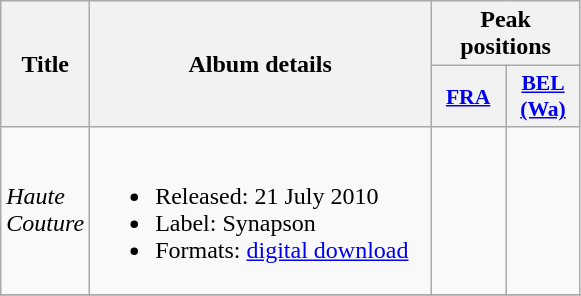<table class="wikitable">
<tr>
<th align="center" rowspan="2" width="10">Title</th>
<th align="center" rowspan="2" width="220">Album details</th>
<th align="center" colspan="2" width="20">Peak positions</th>
</tr>
<tr>
<th scope="col" style="width:3em;font-size:90%;"><a href='#'>FRA</a><br></th>
<th scope="col" style="width:3em;font-size:90%;"><a href='#'>BEL <br>(Wa)</a><br></th>
</tr>
<tr>
<td><em>Haute Couture</em></td>
<td><br><ul><li>Released: 21 July 2010</li><li>Label: Synapson</li><li>Formats: <a href='#'>digital download</a></li></ul></td>
<td style="text-align:center;"></td>
<td style="text-align:center;"></td>
</tr>
<tr>
</tr>
</table>
